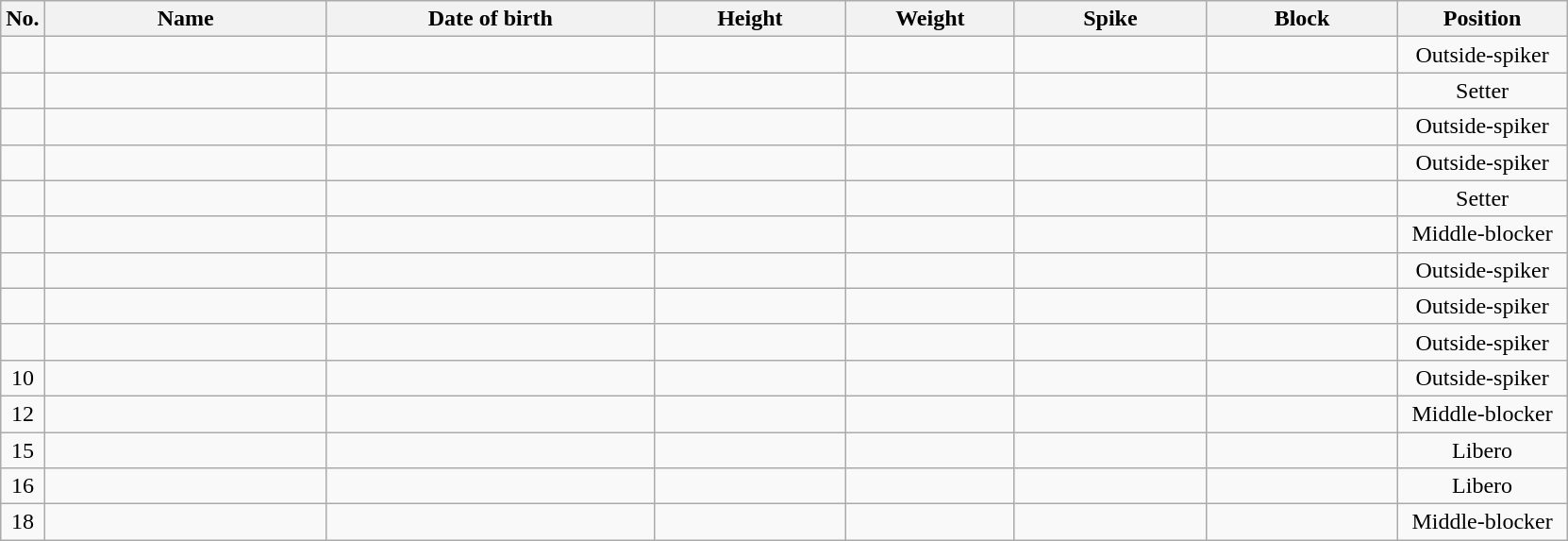<table class="wikitable sortable" style="font-size:100%; text-align:center;">
<tr>
<th>No.</th>
<th style="width:12em">Name</th>
<th style="width:14em">Date of birth</th>
<th style="width:8em">Height</th>
<th style="width:7em">Weight</th>
<th style="width:8em">Spike</th>
<th style="width:8em">Block</th>
<th style="width:7em">Position</th>
</tr>
<tr>
<td></td>
<td align=left> </td>
<td align=right></td>
<td></td>
<td></td>
<td></td>
<td></td>
<td>Outside-spiker</td>
</tr>
<tr>
<td></td>
<td align=left> </td>
<td align=right></td>
<td></td>
<td></td>
<td></td>
<td></td>
<td>Setter</td>
</tr>
<tr>
<td></td>
<td align=left> </td>
<td align=right></td>
<td></td>
<td></td>
<td></td>
<td></td>
<td>Outside-spiker</td>
</tr>
<tr>
<td></td>
<td align=left> </td>
<td align=right></td>
<td></td>
<td></td>
<td></td>
<td></td>
<td>Outside-spiker</td>
</tr>
<tr>
<td></td>
<td align=left> </td>
<td align=right></td>
<td></td>
<td></td>
<td></td>
<td></td>
<td>Setter</td>
</tr>
<tr>
<td></td>
<td align=left> </td>
<td align=right></td>
<td></td>
<td></td>
<td></td>
<td></td>
<td>Middle-blocker</td>
</tr>
<tr>
<td></td>
<td align=left> </td>
<td align=right></td>
<td></td>
<td></td>
<td></td>
<td></td>
<td>Outside-spiker</td>
</tr>
<tr>
<td></td>
<td align=left> </td>
<td align=right></td>
<td></td>
<td></td>
<td></td>
<td></td>
<td>Outside-spiker</td>
</tr>
<tr>
<td></td>
<td align=left> </td>
<td align=right></td>
<td></td>
<td></td>
<td></td>
<td></td>
<td>Outside-spiker</td>
</tr>
<tr>
<td>10</td>
<td align=left> </td>
<td align=right></td>
<td></td>
<td></td>
<td></td>
<td></td>
<td>Outside-spiker</td>
</tr>
<tr>
<td>12</td>
<td align=left> </td>
<td align=right></td>
<td></td>
<td></td>
<td></td>
<td></td>
<td>Middle-blocker</td>
</tr>
<tr>
<td>15</td>
<td align=left> </td>
<td align=right></td>
<td></td>
<td></td>
<td></td>
<td></td>
<td>Libero</td>
</tr>
<tr>
<td>16</td>
<td align=left> </td>
<td align=right></td>
<td></td>
<td></td>
<td></td>
<td></td>
<td>Libero</td>
</tr>
<tr>
<td>18</td>
<td align=left> </td>
<td align=right></td>
<td></td>
<td></td>
<td></td>
<td></td>
<td>Middle-blocker</td>
</tr>
</table>
